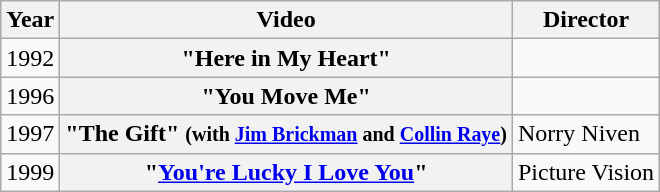<table class="wikitable plainrowheaders">
<tr>
<th>Year</th>
<th>Video</th>
<th>Director</th>
</tr>
<tr>
<td>1992</td>
<th scope="row">"Here in My Heart"</th>
<td></td>
</tr>
<tr>
<td>1996</td>
<th scope="row">"You Move Me"</th>
<td></td>
</tr>
<tr>
<td>1997</td>
<th scope="row">"The Gift" <small>(with <a href='#'>Jim Brickman</a> and <a href='#'>Collin Raye</a>)</small></th>
<td>Norry Niven</td>
</tr>
<tr>
<td>1999</td>
<th scope="row">"<a href='#'>You're Lucky I Love You</a>"</th>
<td>Picture Vision</td>
</tr>
</table>
